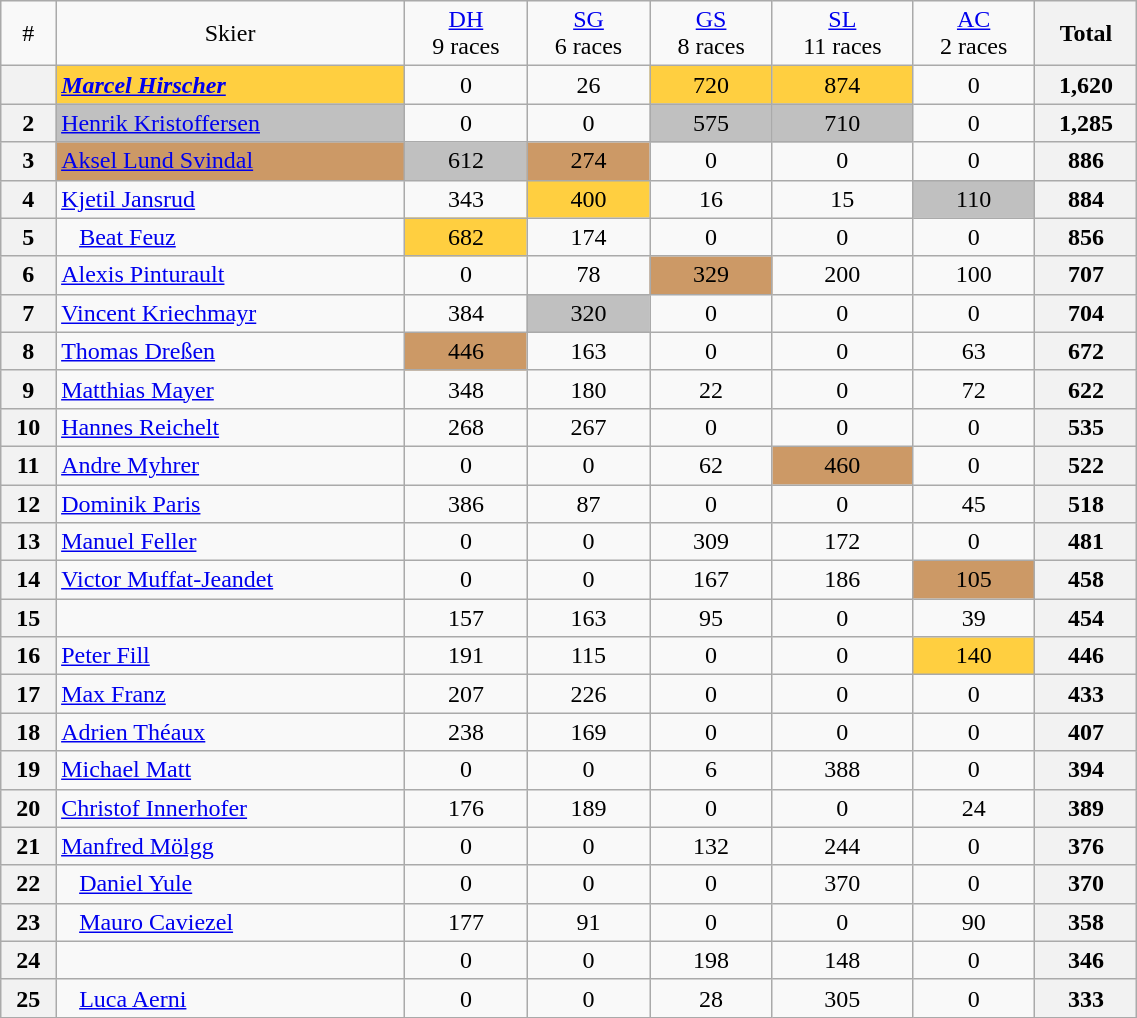<table class="wikitable" width=60% style="font-size:100%; text-align:center;">
<tr>
<td>#</td>
<td>Skier</td>
<td><a href='#'>DH</a><br>9 races</td>
<td><a href='#'>SG</a><br>6 races</td>
<td><a href='#'>GS</a><br>8 races</td>
<td><a href='#'>SL</a><br>11 races</td>
<td><a href='#'>AC</a><br>2 races</td>
<th>Total</th>
</tr>
<tr>
<th></th>
<td align=left bgcolor=ffcf40> <strong><em><a href='#'>Marcel Hirscher</a></em></strong></td>
<td>0</td>
<td>26</td>
<td bgcolor=ffcf40>720</td>
<td bgcolor=ffcf40>874</td>
<td>0</td>
<th>1,620</th>
</tr>
<tr>
<th>2</th>
<td align=left bgcolor=c0c0c0> <a href='#'>Henrik Kristoffersen</a></td>
<td>0</td>
<td>0</td>
<td bgcolor=c0c0c0>575</td>
<td bgcolor=c0c0c0>710</td>
<td>0</td>
<th>1,285</th>
</tr>
<tr>
<th>3</th>
<td align=left bgcolor=cc9966> <a href='#'>Aksel Lund Svindal</a></td>
<td bgcolor=c0c0c0>612</td>
<td bgcolor=cc9966>274</td>
<td>0</td>
<td>0</td>
<td>0</td>
<th>886</th>
</tr>
<tr>
<th>4</th>
<td align=left> <a href='#'>Kjetil Jansrud</a></td>
<td>343</td>
<td bgcolor=ffcf40>400</td>
<td>16</td>
<td>15</td>
<td bgcolor=c0c0c0>110</td>
<th>884</th>
</tr>
<tr>
<th>5</th>
<td align=left>   <a href='#'>Beat Feuz</a></td>
<td bgcolor=ffcf40>682</td>
<td>174</td>
<td>0</td>
<td>0</td>
<td>0</td>
<th>856</th>
</tr>
<tr>
<th>6</th>
<td align=left> <a href='#'>Alexis Pinturault</a></td>
<td>0</td>
<td>78</td>
<td bgcolor=cc9966>329</td>
<td>200</td>
<td>100</td>
<th>707</th>
</tr>
<tr>
<th>7</th>
<td align=left> <a href='#'>Vincent Kriechmayr</a></td>
<td>384</td>
<td bgcolor=c0c0c0>320</td>
<td>0</td>
<td>0</td>
<td>0</td>
<th>704</th>
</tr>
<tr>
<th>8</th>
<td align=left> <a href='#'>Thomas Dreßen</a></td>
<td bgcolor=cc9966>446</td>
<td>163</td>
<td>0</td>
<td>0</td>
<td>63</td>
<th>672</th>
</tr>
<tr>
<th>9</th>
<td align=left> <a href='#'>Matthias Mayer</a></td>
<td>348</td>
<td>180</td>
<td>22</td>
<td>0</td>
<td>72</td>
<th>622</th>
</tr>
<tr>
<th>10</th>
<td align=left> <a href='#'>Hannes Reichelt</a></td>
<td>268</td>
<td>267</td>
<td>0</td>
<td>0</td>
<td>0</td>
<th>535</th>
</tr>
<tr>
<th>11</th>
<td align=left> <a href='#'>Andre Myhrer</a></td>
<td>0</td>
<td>0</td>
<td>62</td>
<td bgcolor=cc9966>460</td>
<td>0</td>
<th>522</th>
</tr>
<tr>
<th>12</th>
<td align=left> <a href='#'>Dominik Paris</a></td>
<td>386</td>
<td>87</td>
<td>0</td>
<td>0</td>
<td>45</td>
<th>518</th>
</tr>
<tr>
<th>13</th>
<td align=left> <a href='#'>Manuel Feller</a></td>
<td>0</td>
<td>0</td>
<td>309</td>
<td>172</td>
<td>0</td>
<th>481</th>
</tr>
<tr>
<th>14</th>
<td align=left> <a href='#'>Victor Muffat-Jeandet</a></td>
<td>0</td>
<td>0</td>
<td>167</td>
<td>186</td>
<td bgcolor=cc9966>105</td>
<th>458</th>
</tr>
<tr>
<th>15</th>
<td align=left></td>
<td>157</td>
<td>163</td>
<td>95</td>
<td>0</td>
<td>39</td>
<th>454</th>
</tr>
<tr>
<th>16</th>
<td align=left> <a href='#'>Peter Fill</a></td>
<td>191</td>
<td>115</td>
<td>0</td>
<td>0</td>
<td bgcolor=ffcf40>140</td>
<th>446</th>
</tr>
<tr>
<th>17</th>
<td align=left> <a href='#'>Max Franz</a></td>
<td>207</td>
<td>226</td>
<td>0</td>
<td>0</td>
<td>0</td>
<th>433</th>
</tr>
<tr>
<th>18</th>
<td align=left> <a href='#'>Adrien Théaux</a></td>
<td>238</td>
<td>169</td>
<td>0</td>
<td>0</td>
<td>0</td>
<th>407</th>
</tr>
<tr>
<th>19</th>
<td align=left> <a href='#'>Michael Matt</a></td>
<td>0</td>
<td>0</td>
<td>6</td>
<td>388</td>
<td>0</td>
<th>394</th>
</tr>
<tr>
<th>20</th>
<td align=left> <a href='#'>Christof Innerhofer</a></td>
<td>176</td>
<td>189</td>
<td>0</td>
<td>0</td>
<td>24</td>
<th>389</th>
</tr>
<tr>
<th>21</th>
<td align=left> <a href='#'>Manfred Mölgg</a></td>
<td>0</td>
<td>0</td>
<td>132</td>
<td>244</td>
<td>0</td>
<th>376</th>
</tr>
<tr>
<th>22</th>
<td align=left>   <a href='#'>Daniel Yule</a></td>
<td>0</td>
<td>0</td>
<td>0</td>
<td>370</td>
<td>0</td>
<th>370</th>
</tr>
<tr>
<th>23</th>
<td align=left>   <a href='#'>Mauro Caviezel</a></td>
<td>177</td>
<td>91</td>
<td>0</td>
<td>0</td>
<td>90</td>
<th>358</th>
</tr>
<tr>
<th>24</th>
<td align=left></td>
<td>0</td>
<td>0</td>
<td>198</td>
<td>148</td>
<td>0</td>
<th>346</th>
</tr>
<tr>
<th>25</th>
<td align=left>   <a href='#'>Luca Aerni</a></td>
<td>0</td>
<td>0</td>
<td>28</td>
<td>305</td>
<td>0</td>
<th>333</th>
</tr>
</table>
